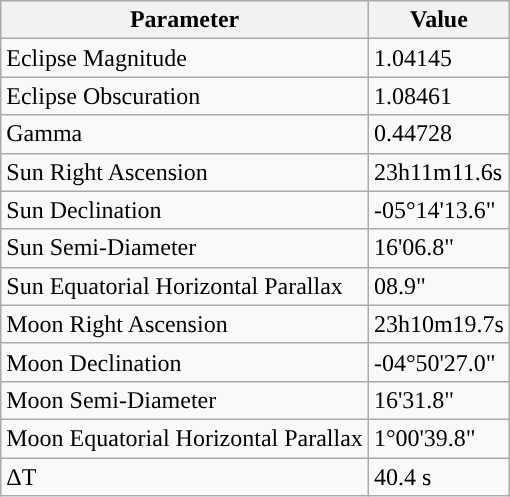<table class="wikitable">
<tr>
<th>Parameter</th>
<th>Value</th>
</tr>
<tr>
<td>Eclipse Magnitude</td>
<td>1.04145</td>
</tr>
<tr>
<td>Eclipse Obscuration</td>
<td>1.08461</td>
</tr>
<tr>
<td>Gamma</td>
<td>0.44728</td>
</tr>
<tr>
<td>Sun Right Ascension</td>
<td>23h11m11.6s</td>
</tr>
<tr>
<td>Sun Declination</td>
<td>-05°14'13.6"</td>
</tr>
<tr>
<td>Sun Semi-Diameter</td>
<td>16'06.8"</td>
</tr>
<tr>
<td>Sun Equatorial Horizontal Parallax</td>
<td>08.9"</td>
</tr>
<tr>
<td>Moon Right Ascension</td>
<td>23h10m19.7s</td>
</tr>
<tr>
<td>Moon Declination</td>
<td>-04°50'27.0"</td>
</tr>
<tr>
<td>Moon Semi-Diameter</td>
<td>16'31.8"</td>
</tr>
<tr>
<td>Moon Equatorial Horizontal Parallax</td>
<td>1°00'39.8"</td>
</tr>
<tr>
<td>ΔT</td>
<td>40.4 s</td>
</tr>
</table>
